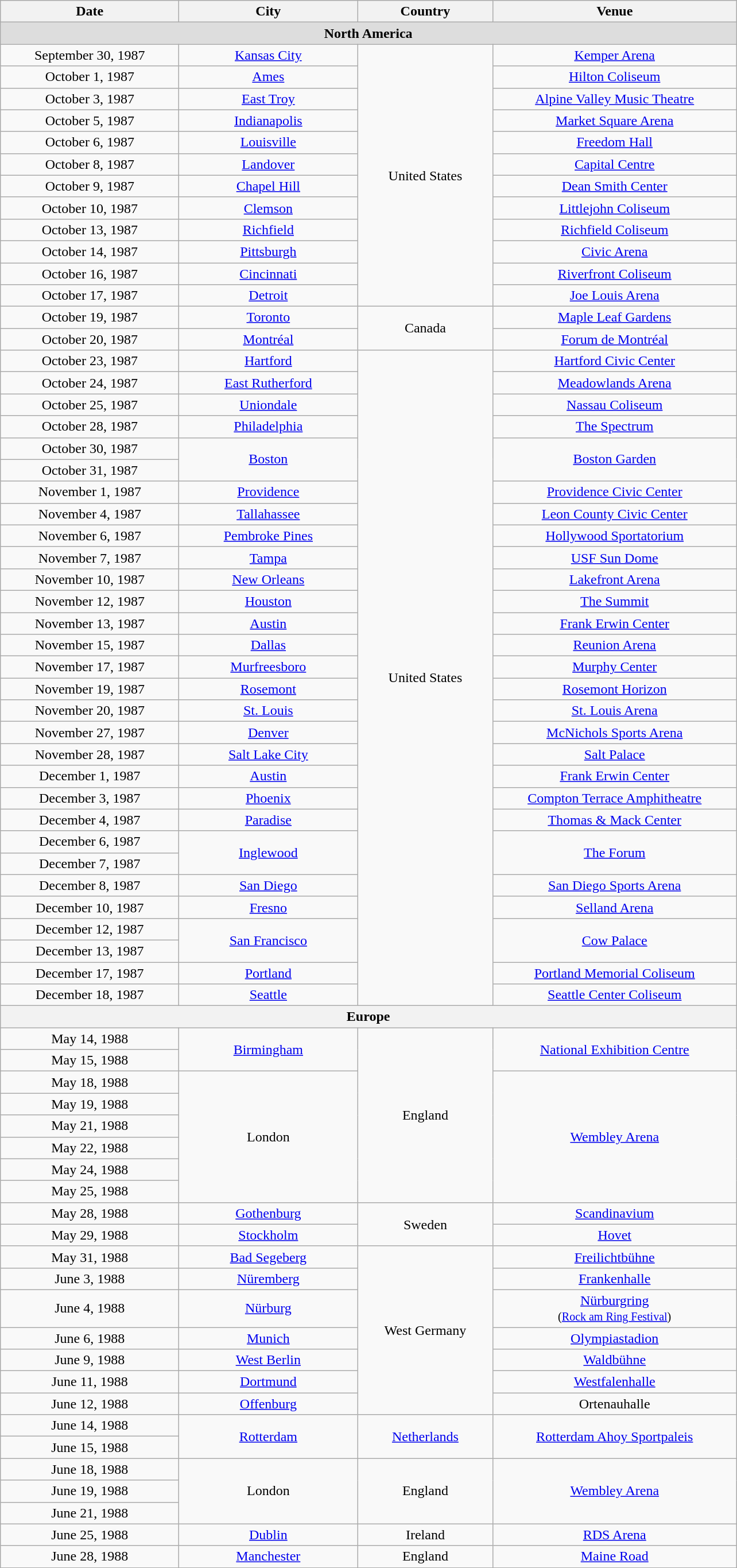<table class="wikitable" style="text-align:center;">
<tr>
<th style="width:200px;">Date</th>
<th style="width:200px;">City</th>
<th style="width:150px;">Country</th>
<th style="width:275px;">Venue</th>
</tr>
<tr style="background:#ddd;">
<td colspan="4"><strong>North America</strong></td>
</tr>
<tr>
<td>September 30, 1987</td>
<td><a href='#'>Kansas City</a></td>
<td rowspan="12">United States</td>
<td><a href='#'>Kemper Arena</a></td>
</tr>
<tr>
<td>October 1, 1987</td>
<td><a href='#'>Ames</a></td>
<td><a href='#'>Hilton Coliseum</a></td>
</tr>
<tr>
<td>October 3, 1987</td>
<td><a href='#'>East Troy</a></td>
<td><a href='#'>Alpine Valley Music Theatre</a></td>
</tr>
<tr>
<td>October 5, 1987</td>
<td><a href='#'>Indianapolis</a></td>
<td><a href='#'>Market Square Arena</a></td>
</tr>
<tr>
<td>October 6, 1987</td>
<td><a href='#'>Louisville</a></td>
<td><a href='#'>Freedom Hall</a></td>
</tr>
<tr>
<td>October 8, 1987</td>
<td><a href='#'>Landover</a></td>
<td><a href='#'>Capital Centre</a></td>
</tr>
<tr>
<td>October 9, 1987</td>
<td><a href='#'>Chapel Hill</a></td>
<td><a href='#'>Dean Smith Center</a></td>
</tr>
<tr>
<td>October 10, 1987</td>
<td><a href='#'>Clemson</a></td>
<td><a href='#'>Littlejohn Coliseum</a></td>
</tr>
<tr>
<td>October 13, 1987</td>
<td><a href='#'>Richfield</a></td>
<td><a href='#'>Richfield Coliseum</a></td>
</tr>
<tr>
<td>October 14, 1987</td>
<td><a href='#'>Pittsburgh</a></td>
<td><a href='#'>Civic Arena</a></td>
</tr>
<tr>
<td>October 16, 1987</td>
<td><a href='#'>Cincinnati</a></td>
<td><a href='#'>Riverfront Coliseum</a></td>
</tr>
<tr>
<td>October 17, 1987</td>
<td><a href='#'>Detroit</a></td>
<td><a href='#'>Joe Louis Arena</a></td>
</tr>
<tr>
<td>October 19, 1987</td>
<td><a href='#'>Toronto</a></td>
<td rowspan="2">Canada</td>
<td><a href='#'>Maple Leaf Gardens</a></td>
</tr>
<tr>
<td>October 20, 1987</td>
<td><a href='#'>Montréal</a></td>
<td><a href='#'>Forum de Montréal</a></td>
</tr>
<tr>
<td>October 23, 1987</td>
<td><a href='#'>Hartford</a></td>
<td rowspan="30">United States</td>
<td><a href='#'>Hartford Civic Center</a></td>
</tr>
<tr>
<td>October 24, 1987</td>
<td><a href='#'>East Rutherford</a></td>
<td><a href='#'>Meadowlands Arena</a></td>
</tr>
<tr>
<td>October 25, 1987</td>
<td><a href='#'>Uniondale</a></td>
<td><a href='#'>Nassau Coliseum</a></td>
</tr>
<tr>
<td>October 28, 1987</td>
<td><a href='#'>Philadelphia</a></td>
<td><a href='#'>The Spectrum</a></td>
</tr>
<tr>
<td>October 30, 1987</td>
<td rowspan="2"><a href='#'>Boston</a></td>
<td rowspan="2"><a href='#'>Boston Garden</a></td>
</tr>
<tr>
<td>October 31, 1987</td>
</tr>
<tr>
<td>November 1, 1987</td>
<td><a href='#'>Providence</a></td>
<td><a href='#'>Providence Civic Center</a></td>
</tr>
<tr>
<td>November 4, 1987</td>
<td><a href='#'>Tallahassee</a></td>
<td><a href='#'>Leon County Civic Center</a></td>
</tr>
<tr>
<td>November 6, 1987</td>
<td><a href='#'>Pembroke Pines</a></td>
<td><a href='#'>Hollywood Sportatorium</a></td>
</tr>
<tr>
<td>November 7, 1987</td>
<td><a href='#'>Tampa</a></td>
<td><a href='#'>USF Sun Dome</a></td>
</tr>
<tr>
<td>November 10, 1987</td>
<td><a href='#'>New Orleans</a></td>
<td><a href='#'>Lakefront Arena</a></td>
</tr>
<tr>
<td>November 12, 1987</td>
<td><a href='#'>Houston</a></td>
<td><a href='#'>The Summit</a></td>
</tr>
<tr>
<td>November 13, 1987</td>
<td><a href='#'>Austin</a></td>
<td><a href='#'>Frank Erwin Center</a></td>
</tr>
<tr>
<td>November 15, 1987</td>
<td><a href='#'>Dallas</a></td>
<td><a href='#'>Reunion Arena</a></td>
</tr>
<tr>
<td>November 17, 1987</td>
<td><a href='#'>Murfreesboro</a></td>
<td><a href='#'>Murphy Center</a></td>
</tr>
<tr>
<td>November 19, 1987</td>
<td><a href='#'>Rosemont</a></td>
<td><a href='#'>Rosemont Horizon</a></td>
</tr>
<tr>
<td>November 20, 1987</td>
<td><a href='#'>St. Louis</a></td>
<td><a href='#'>St. Louis Arena</a></td>
</tr>
<tr>
<td>November 27, 1987</td>
<td><a href='#'>Denver</a></td>
<td><a href='#'>McNichols Sports Arena</a></td>
</tr>
<tr>
<td>November 28, 1987</td>
<td><a href='#'>Salt Lake City</a></td>
<td><a href='#'>Salt Palace</a></td>
</tr>
<tr>
<td>December 1, 1987</td>
<td><a href='#'>Austin</a></td>
<td><a href='#'>Frank Erwin Center</a></td>
</tr>
<tr>
<td>December 3, 1987</td>
<td><a href='#'>Phoenix</a></td>
<td><a href='#'>Compton Terrace Amphitheatre</a></td>
</tr>
<tr>
<td>December 4, 1987</td>
<td><a href='#'>Paradise</a></td>
<td><a href='#'>Thomas & Mack Center</a></td>
</tr>
<tr>
<td>December 6, 1987</td>
<td rowspan="2"><a href='#'>Inglewood</a></td>
<td rowspan="2"><a href='#'>The Forum</a></td>
</tr>
<tr>
<td>December 7, 1987</td>
</tr>
<tr>
<td>December 8, 1987</td>
<td><a href='#'>San Diego</a></td>
<td><a href='#'>San Diego Sports Arena</a></td>
</tr>
<tr>
<td>December 10, 1987</td>
<td><a href='#'>Fresno</a></td>
<td><a href='#'>Selland Arena</a></td>
</tr>
<tr>
<td>December 12, 1987</td>
<td rowspan="2"><a href='#'>San Francisco</a></td>
<td rowspan="2"><a href='#'>Cow Palace</a></td>
</tr>
<tr>
<td>December 13, 1987</td>
</tr>
<tr>
<td>December 17, 1987</td>
<td><a href='#'>Portland</a></td>
<td><a href='#'>Portland Memorial Coliseum</a></td>
</tr>
<tr>
<td>December 18, 1987</td>
<td><a href='#'>Seattle</a></td>
<td><a href='#'>Seattle Center Coliseum</a></td>
</tr>
<tr>
<th colspan="4"><strong>Europe</strong></th>
</tr>
<tr>
<td>May 14, 1988</td>
<td rowspan="2"><a href='#'>Birmingham</a></td>
<td rowspan="8">England</td>
<td rowspan="2"><a href='#'>National Exhibition Centre</a></td>
</tr>
<tr>
<td>May 15, 1988</td>
</tr>
<tr>
<td>May 18, 1988</td>
<td rowspan="6">London</td>
<td rowspan="6"><a href='#'>Wembley Arena</a></td>
</tr>
<tr>
<td>May 19, 1988</td>
</tr>
<tr>
<td>May 21, 1988</td>
</tr>
<tr>
<td>May 22, 1988</td>
</tr>
<tr>
<td>May 24, 1988</td>
</tr>
<tr>
<td>May 25, 1988</td>
</tr>
<tr>
<td>May 28, 1988</td>
<td><a href='#'>Gothenburg</a></td>
<td rowspan="2">Sweden</td>
<td><a href='#'>Scandinavium</a></td>
</tr>
<tr>
<td>May 29, 1988</td>
<td><a href='#'>Stockholm</a></td>
<td><a href='#'>Hovet</a></td>
</tr>
<tr>
<td>May 31, 1988</td>
<td><a href='#'>Bad Segeberg</a></td>
<td rowspan="7">West Germany</td>
<td><a href='#'>Freilichtbühne</a></td>
</tr>
<tr>
<td>June 3, 1988</td>
<td><a href='#'>Nüremberg</a></td>
<td><a href='#'>Frankenhalle</a></td>
</tr>
<tr>
<td>June 4, 1988</td>
<td><a href='#'>Nürburg</a></td>
<td><a href='#'>Nürburgring</a><br><small>(<a href='#'>Rock am Ring Festival</a>)</small></td>
</tr>
<tr>
<td>June 6, 1988</td>
<td><a href='#'>Munich</a></td>
<td><a href='#'>Olympiastadion</a></td>
</tr>
<tr>
<td>June 9, 1988</td>
<td><a href='#'>West Berlin</a></td>
<td><a href='#'>Waldbühne</a></td>
</tr>
<tr>
<td>June 11, 1988</td>
<td><a href='#'>Dortmund</a></td>
<td><a href='#'>Westfalenhalle</a></td>
</tr>
<tr>
<td>June 12, 1988</td>
<td><a href='#'>Offenburg</a></td>
<td>Ortenauhalle</td>
</tr>
<tr>
<td>June 14, 1988</td>
<td rowspan="2"><a href='#'>Rotterdam</a></td>
<td rowspan="2"><a href='#'>Netherlands</a></td>
<td rowspan="2"><a href='#'>Rotterdam Ahoy Sportpaleis</a></td>
</tr>
<tr>
<td>June 15, 1988</td>
</tr>
<tr>
<td>June 18, 1988</td>
<td rowspan="3">London</td>
<td rowspan="3">England</td>
<td rowspan="3"><a href='#'>Wembley Arena</a></td>
</tr>
<tr>
<td>June 19, 1988</td>
</tr>
<tr>
<td>June 21, 1988</td>
</tr>
<tr>
<td>June 25, 1988</td>
<td><a href='#'>Dublin</a></td>
<td>Ireland</td>
<td><a href='#'>RDS Arena</a></td>
</tr>
<tr>
<td>June 28, 1988</td>
<td><a href='#'>Manchester</a></td>
<td>England</td>
<td><a href='#'>Maine Road</a></td>
</tr>
<tr>
</tr>
</table>
